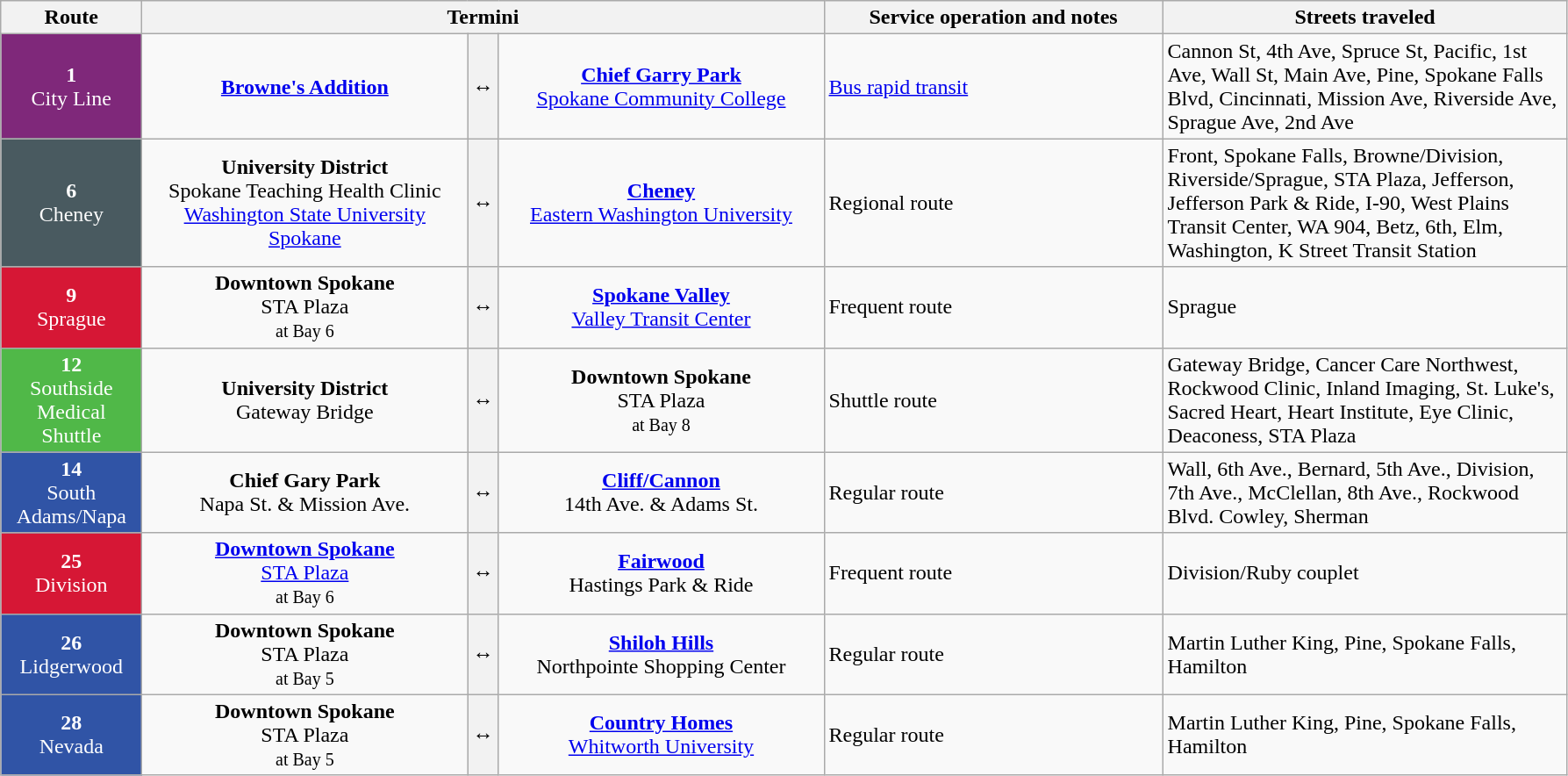<table class=wikitable style="font-size: 100%;" text-valign="center"|>
<tr>
<th width="100px">Route</th>
<th colspan=3>Termini</th>
<th width="250px">Service operation and notes</th>
<th width="300px">Streets traveled</th>
</tr>
<tr>
<td style="background:#7f287a; color:white" align="center" valign="center"><div><strong>1</strong><br>City Line<br></div></td>
<td width="240px" align="center" !><strong><a href='#'>Browne's Addition</a></strong></td>
<th><span>↔</span></th>
<td width="240px" align="center" !><strong><a href='#'>Chief Garry Park</a></strong><br><a href='#'>Spokane Community College</a></td>
<td><a href='#'>Bus rapid transit</a></td>
<td>Cannon St, 4th Ave, Spruce St, Pacific, 1st Ave, Wall St, Main Ave, Pine, Spokane Falls Blvd, Cincinnati, Mission Ave, Riverside Ave, Sprague Ave, 2nd Ave</td>
</tr>
<tr>
<td style="background:#495a60; color:white" align="center" valign="center"><div><strong>6</strong><br>Cheney</div></td>
<td width="240px" align="center" !><strong>University District</strong><br>Spokane Teaching Health Clinic<br><a href='#'>Washington State University Spokane</a><br></td>
<th><span>↔</span></th>
<td width="240px" align="center" !><strong><a href='#'>Cheney</a></strong><br><a href='#'>Eastern Washington University</a><br></td>
<td>Regional route</td>
<td>Front, Spokane Falls, Browne/Division, Riverside/Sprague, STA Plaza, Jefferson, Jefferson Park & Ride, I-90, West Plains Transit Center, WA 904, Betz, 6th, Elm, Washington, K Street Transit Station</td>
</tr>
<tr>
<td style="background:#d61735; color:white" align="center" valign="center"><div><strong>9</strong><br>Sprague</div></td>
<td width="240px" align="center" !><strong>Downtown Spokane</strong> <br>STA Plaza<br><small>at Bay 6</small></td>
<th><span>↔</span></th>
<td width="240px" align="center" !><strong><a href='#'>Spokane Valley</a></strong><br><a href='#'>Valley Transit Center</a><br></td>
<td>Frequent route</td>
<td>Sprague</td>
</tr>
<tr>
<td style="background:#50b848; color:white" align="center" valign=center><div><strong>12</strong><br>Southside Medical Shuttle</div></td>
<td ! width="240px" align="center"><strong>University District</strong> <br>Gateway Bridge</td>
<th><span>↔</span></th>
<td ! width="240px" align="center"><strong>Downtown Spokane</strong><br>STA Plaza<br><small>at Bay 8</small></td>
<td>Shuttle route</td>
<td>Gateway Bridge, Cancer Care Northwest, Rockwood Clinic, Inland Imaging, St. Luke's, Sacred Heart, Heart Institute, Eye Clinic, Deaconess, STA Plaza</td>
</tr>
<tr>
<td style="background:#3054a6; color:white" align="center" valign="center"><div><strong>14</strong><br>South Adams/Napa</div></td>
<td width="240px" align="center" !><strong>Chief Gary Park</strong><br>Napa St. & Mission Ave.</td>
<th><span>↔</span></th>
<td width="240px" align="center" !><strong><a href='#'>Cliff/Cannon</a></strong><br>14th Ave. & Adams St.</td>
<td>Regular route</td>
<td>Wall, 6th Ave., Bernard, 5th Ave., Division, 7th Ave., McClellan, 8th Ave., Rockwood Blvd. Cowley, Sherman</td>
</tr>
<tr>
<td style="background:#d61735; color:white" align="center" valign="center"><div><strong>25</strong><br>Division</div></td>
<td width="240px" align="center" !><strong><a href='#'>Downtown Spokane</a></strong> <br><a href='#'>STA Plaza</a><br><small>at Bay 6</small></td>
<th><span>↔</span></th>
<td width="240px" align="center" !><strong><a href='#'>Fairwood</a></strong><br>Hastings Park & Ride<br></td>
<td>Frequent route</td>
<td>Division/Ruby couplet</td>
</tr>
<tr>
<td style="background:#3054a6; color:white" align="center" valign="center"><div><strong>26</strong><br>Lidgerwood</div></td>
<td width="240px" align="center" !><strong>Downtown Spokane</strong> <br>STA Plaza<br><small>at Bay 5</small></td>
<th><span>↔</span></th>
<td width="240px" align="center" !><strong><a href='#'>Shiloh Hills</a></strong> <br>Northpointe Shopping Center<br></td>
<td>Regular route</td>
<td>Martin Luther King, Pine, Spokane Falls, Hamilton</td>
</tr>
<tr>
<td style="background:#3054a6; color:white" align="center" valign="center"><div><strong>28</strong><br>Nevada</div></td>
<td width="240px" align="center" !><strong>Downtown Spokane</strong> <br>STA Plaza<br><small>at Bay 5</small></td>
<th><span>↔</span></th>
<td width="240px" align="center" !><strong><a href='#'>Country Homes</a></strong> <br><a href='#'>Whitworth University</a><br></td>
<td>Regular route</td>
<td>Martin Luther King, Pine, Spokane Falls, Hamilton</td>
</tr>
</table>
